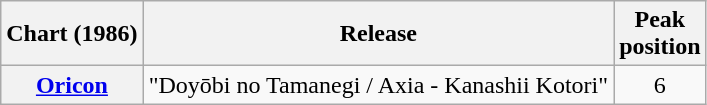<table class="wikitable plainrowheaders sortable" style="text-align:center;">
<tr>
<th scope="col">Chart (1986)</th>
<th scope="col">Release</th>
<th scope="col">Peak<br>position</th>
</tr>
<tr>
<th scope="row"><a href='#'>Oricon</a></th>
<td>"Doyōbi no Tamanegi / Axia - Kanashii Kotori"</td>
<td>6</td>
</tr>
</table>
